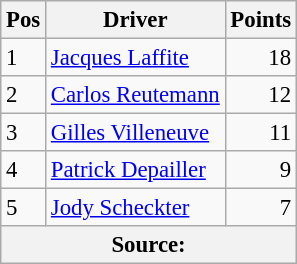<table class="wikitable" style="font-size: 95%;">
<tr>
<th>Pos</th>
<th>Driver</th>
<th>Points</th>
</tr>
<tr>
<td>1</td>
<td> <a href='#'>Jacques Laffite</a></td>
<td align="right">18</td>
</tr>
<tr>
<td>2</td>
<td> <a href='#'>Carlos Reutemann</a></td>
<td align="right">12</td>
</tr>
<tr>
<td>3</td>
<td> <a href='#'>Gilles Villeneuve</a></td>
<td align="right">11</td>
</tr>
<tr>
<td>4</td>
<td> <a href='#'>Patrick Depailler</a></td>
<td align="right">9</td>
</tr>
<tr>
<td>5</td>
<td> <a href='#'>Jody Scheckter</a></td>
<td align="right">7</td>
</tr>
<tr>
<th colspan=4>Source: </th>
</tr>
</table>
